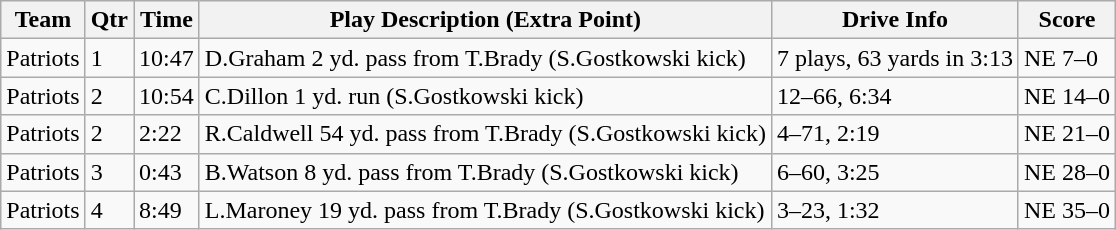<table class="wikitable">
<tr>
<th>Team</th>
<th>Qtr</th>
<th>Time</th>
<th>Play Description (Extra Point)</th>
<th>Drive Info</th>
<th>Score</th>
</tr>
<tr>
<td>Patriots</td>
<td>1</td>
<td>10:47</td>
<td>D.Graham 2 yd. pass from T.Brady (S.Gostkowski kick)</td>
<td>7 plays, 63 yards in 3:13</td>
<td>NE 7–0</td>
</tr>
<tr>
<td>Patriots</td>
<td>2</td>
<td>10:54</td>
<td>C.Dillon 1 yd. run (S.Gostkowski kick)</td>
<td>12–66, 6:34</td>
<td>NE 14–0</td>
</tr>
<tr>
<td>Patriots</td>
<td>2</td>
<td>2:22</td>
<td>R.Caldwell 54 yd. pass from T.Brady (S.Gostkowski kick)</td>
<td>4–71, 2:19</td>
<td>NE 21–0</td>
</tr>
<tr>
<td>Patriots</td>
<td>3</td>
<td>0:43</td>
<td>B.Watson 8 yd. pass from T.Brady (S.Gostkowski kick)</td>
<td>6–60, 3:25</td>
<td>NE 28–0</td>
</tr>
<tr>
<td>Patriots</td>
<td>4</td>
<td>8:49</td>
<td>L.Maroney 19 yd. pass from T.Brady (S.Gostkowski kick)</td>
<td>3–23, 1:32</td>
<td>NE 35–0</td>
</tr>
</table>
